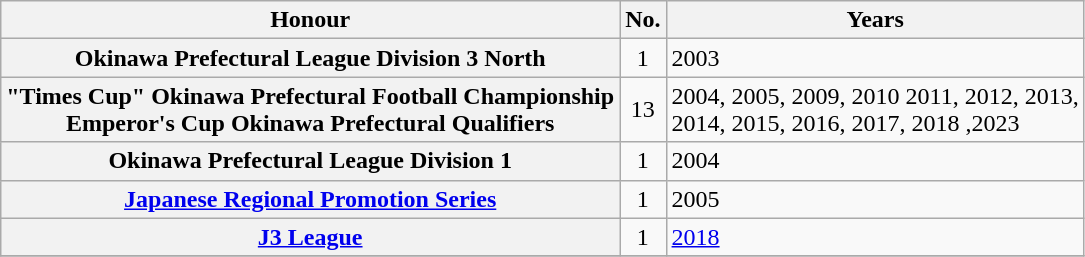<table class="wikitable plainrowheaders">
<tr>
<th scope=col>Honour</th>
<th scope=col>No.</th>
<th scope=col>Years</th>
</tr>
<tr>
<th scope=row>Okinawa Prefectural League Division 3 North</th>
<td align="center">1</td>
<td>2003</td>
</tr>
<tr>
<th scope=row>"Times Cup" Okinawa Prefectural Football Championship <br> Emperor's Cup Okinawa Prefectural Qualifiers</th>
<td align="center">13</td>
<td>2004, 2005, 2009, 2010 2011, 2012, 2013, <br> 2014, 2015, 2016, 2017, 2018 ,2023</td>
</tr>
<tr>
<th scope=row>Okinawa Prefectural League Division 1</th>
<td align="center">1</td>
<td>2004</td>
</tr>
<tr>
<th scope=row><a href='#'>Japanese Regional Promotion Series</a></th>
<td align="center">1</td>
<td>2005</td>
</tr>
<tr>
<th scope=row><a href='#'>J3 League</a></th>
<td align="center">1</td>
<td><a href='#'>2018</a></td>
</tr>
<tr>
</tr>
</table>
